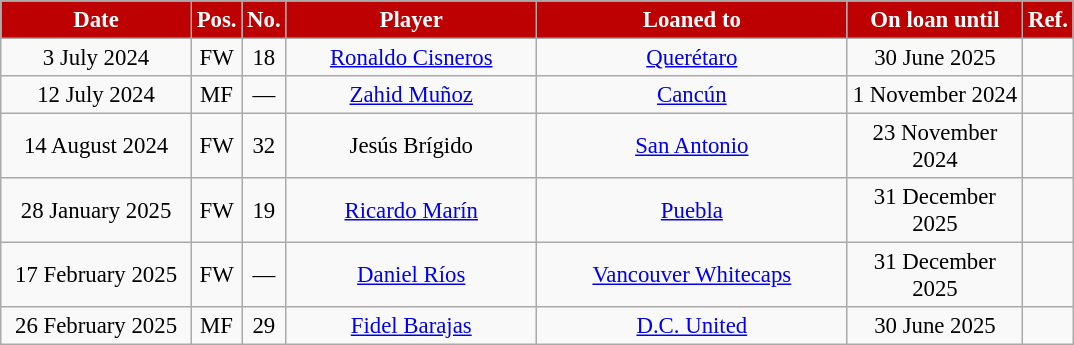<table class="wikitable" style="text-align:center; font-size:95%; ">
<tr>
<th style="background:#bd0102; color:#FFFFFF; width:120px;">Date</th>
<th style="background:#bd0102; color:#FFFFFF; width:20px;">Pos.</th>
<th style="background:#bd0102; color:#FFFFFF; width:20px;">No.</th>
<th style="background:#bd0102; color:#FFFFFF; width:160px;">Player</th>
<th style="background:#bd0102; color:#FFFFFF; width:200px;">Loaned to</th>
<th style="background:#bd0102; color:#FFFFFF; width:110px;">On loan until</th>
<th style="background:#bd0102; color:#FFFFFF; width:25px;">Ref.</th>
</tr>
<tr>
<td>3 July 2024</td>
<td>FW</td>
<td>18</td>
<td> <a href='#'>Ronaldo Cisneros</a></td>
<td><a href='#'>Querétaro</a></td>
<td>30 June 2025</td>
<td></td>
</tr>
<tr>
<td>12 July 2024</td>
<td>MF</td>
<td>—</td>
<td> <a href='#'>Zahid Muñoz</a></td>
<td><a href='#'>Cancún</a></td>
<td>1 November 2024</td>
<td></td>
</tr>
<tr>
<td>14 August 2024</td>
<td>FW</td>
<td>32</td>
<td> Jesús Brígido</td>
<td> <a href='#'>San Antonio</a></td>
<td>23 November 2024</td>
<td></td>
</tr>
<tr>
<td>28 January 2025</td>
<td>FW</td>
<td>19</td>
<td> <a href='#'>Ricardo Marín</a></td>
<td><a href='#'>Puebla</a></td>
<td>31 December 2025</td>
<td></td>
</tr>
<tr>
<td>17 February 2025</td>
<td>FW</td>
<td>—</td>
<td> <a href='#'>Daniel Ríos</a></td>
<td> <a href='#'>Vancouver Whitecaps</a></td>
<td>31 December 2025</td>
<td></td>
</tr>
<tr>
<td>26 February 2025</td>
<td>MF</td>
<td>29</td>
<td> <a href='#'>Fidel Barajas</a></td>
<td> <a href='#'>D.C. United</a></td>
<td>30 June 2025</td>
<td></td>
</tr>
</table>
